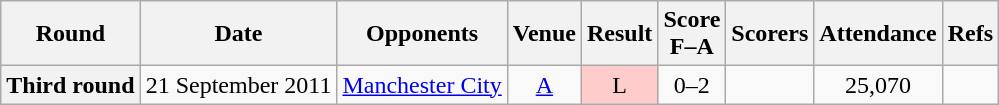<table class="wikitable plainrowheaders" style="text-align:center">
<tr>
<th scope=col>Round</th>
<th scope=col>Date</th>
<th scope=col>Opponents</th>
<th scope=col>Venue</th>
<th scope=col>Result</th>
<th scope=col>Score<br>F–A</th>
<th scope=col>Scorers</th>
<th scope=col>Attendance</th>
<th scope=col>Refs</th>
</tr>
<tr>
<th scope=row>Third round</th>
<td style=text-align:left>21 September 2011</td>
<td style=text-align:left><a href='#'>Manchester City</a></td>
<td><a href='#'>A</a></td>
<td style=background:#fcc>L</td>
<td>0–2</td>
<td></td>
<td>25,070</td>
<td></td>
</tr>
</table>
